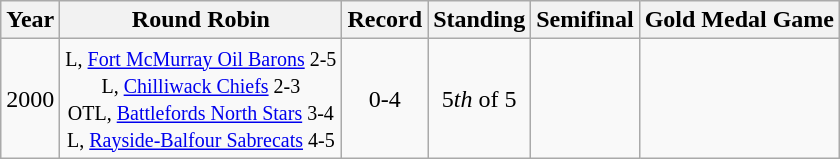<table class="wikitable" style="text-align:center;">
<tr>
<th>Year</th>
<th>Round Robin</th>
<th>Record</th>
<th>Standing</th>
<th>Semifinal</th>
<th>Gold Medal Game</th>
</tr>
<tr>
<td>2000</td>
<td><small>L, <a href='#'>Fort McMurray Oil Barons</a> 2-5<br>L, <a href='#'>Chilliwack Chiefs</a> 2-3<br>OTL, <a href='#'>Battlefords North Stars</a> 3-4<br>L, <a href='#'>Rayside-Balfour Sabrecats</a> 4-5</small></td>
<td>0-4</td>
<td>5<em>th</em> of 5</td>
<td></td>
</tr>
</table>
